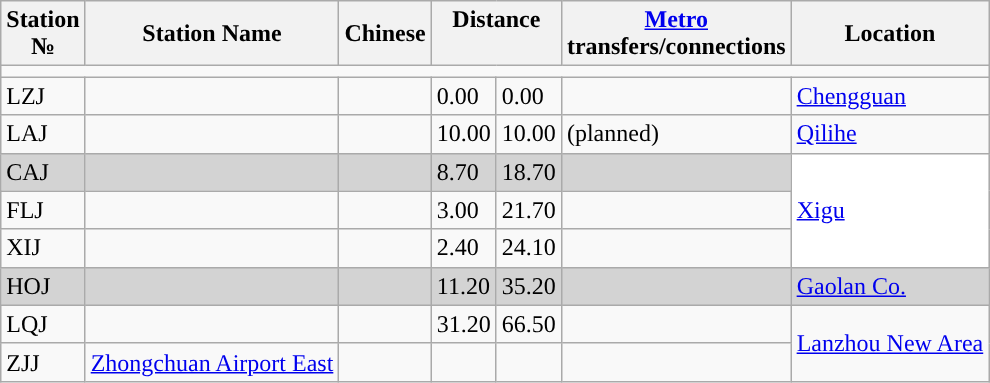<table class="wikitable">
<tr>
<th>Station<br>№</th>
<th>Station Name</th>
<th>Chinese</th>
<th colspan="2">Distance<br><br></th>
<th><a href='#'>Metro</a><br>transfers/connections</th>
<th colspan="1">Location</th>
</tr>
<tr style="background:#">
<td colspan = "11"></td>
</tr>
<tr>
<td>LZJ</td>
<td></td>
<td></td>
<td>0.00</td>
<td>0.00<br></td>
<td></td>
<td><a href='#'>Chengguan</a></td>
</tr>
<tr>
<td>LAJ</td>
<td> </td>
<td></td>
<td>10.00</td>
<td>10.00<br></td>
<td>   (planned)</td>
<td><a href='#'>Qilihe</a></td>
</tr>
<tr bgcolor="lightgrey">
<td>CAJ</td>
<td></td>
<td></td>
<td>8.70</td>
<td>18.70<br></td>
<td> </td>
<td bgcolor="white" rowspan="3"><a href='#'>Xigu</a></td>
</tr>
<tr>
<td>FLJ</td>
<td></td>
<td></td>
<td>3.00</td>
<td>21.70<br></td>
<td></td>
</tr>
<tr>
<td>XIJ</td>
<td></td>
<td></td>
<td>2.40</td>
<td>24.10<br></td>
<td></td>
</tr>
<tr bgcolor="lightgrey">
<td>HOJ</td>
<td></td>
<td></td>
<td>11.20</td>
<td>35.20<br></td>
<td></td>
<td><a href='#'>Gaolan Co.</a></td>
</tr>
<tr>
<td>LQJ</td>
<td></td>
<td></td>
<td>31.20</td>
<td>66.50<br></td>
<td></td>
<td rowspan="2"><a href='#'>Lanzhou New Area</a></td>
</tr>
<tr>
<td>ZJJ</td>
<td><a href='#'>Zhongchuan Airport East</a> </td>
<td></td>
<td></td>
<td><br></td>
<td></td>
</tr>
</table>
